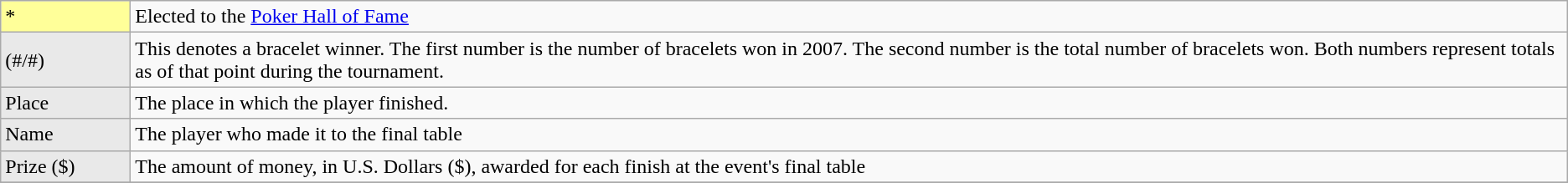<table class="wikitable">
<tr>
<td style="background-color:#FFFF99; width:6em">*</td>
<td>Elected to the <a href='#'>Poker Hall of Fame</a></td>
</tr>
<tr>
<td bgcolor="#E9E9E9">(#/#)</td>
<td>This denotes a bracelet winner. The first number is the number of bracelets won in 2007. The second number is the total number of bracelets won. Both numbers represent totals as of that point during the tournament.</td>
</tr>
<tr>
<td bgcolor="#E9E9E9">Place</td>
<td>The place in which the player finished.</td>
</tr>
<tr>
<td bgcolor="#E9E9E9">Name</td>
<td>The player who made it to the final table</td>
</tr>
<tr>
<td bgcolor="#E9E9E9">Prize ($)</td>
<td>The amount of money, in U.S. Dollars ($), awarded for each finish at the event's final table</td>
</tr>
<tr>
</tr>
</table>
